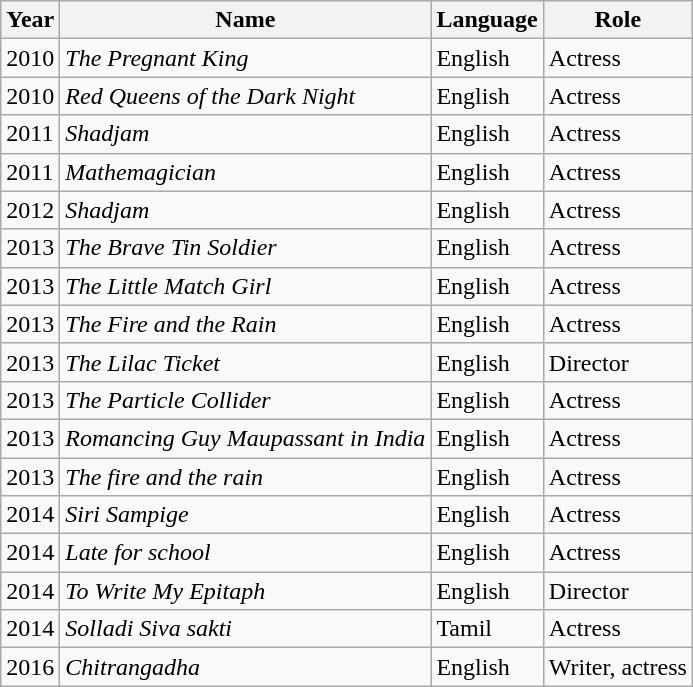<table class="wikitable">
<tr>
<th>Year</th>
<th>Name</th>
<th>Language</th>
<th>Role</th>
</tr>
<tr>
<td>2010</td>
<td><em>The Pregnant King</em></td>
<td>English</td>
<td>Actress</td>
</tr>
<tr>
<td>2010</td>
<td><em>Red Queens of the Dark Night</em></td>
<td>English</td>
<td>Actress</td>
</tr>
<tr>
<td>2011</td>
<td><em>Shadjam</em></td>
<td>English</td>
<td>Actress</td>
</tr>
<tr>
<td>2011</td>
<td><em>Mathemagician</em></td>
<td>English</td>
<td>Actress</td>
</tr>
<tr>
<td>2012</td>
<td><em>Shadjam</em></td>
<td>English</td>
<td>Actress</td>
</tr>
<tr>
<td>2013</td>
<td><em>The Brave Tin Soldier</em></td>
<td>English</td>
<td>Actress</td>
</tr>
<tr>
<td>2013</td>
<td><em>The Little Match Girl</em></td>
<td>English</td>
<td>Actress</td>
</tr>
<tr>
<td>2013</td>
<td><em>The Fire and the Rain</em></td>
<td>English</td>
<td>Actress</td>
</tr>
<tr>
<td>2013</td>
<td><em>The Lilac Ticket</em></td>
<td>English</td>
<td>Director</td>
</tr>
<tr>
<td>2013</td>
<td><em>The Particle Collider</em></td>
<td>English</td>
<td>Actress</td>
</tr>
<tr>
<td>2013</td>
<td><em>Romancing Guy Maupassant in India</em></td>
<td>English</td>
<td>Actress</td>
</tr>
<tr>
<td>2013</td>
<td><em>The fire and the rain</em></td>
<td>English</td>
<td>Actress</td>
</tr>
<tr>
<td>2014</td>
<td><em>Siri Sampige</em></td>
<td>English</td>
<td>Actress</td>
</tr>
<tr>
<td>2014</td>
<td><em>Late for school</em></td>
<td>English</td>
<td>Actress</td>
</tr>
<tr>
<td>2014</td>
<td><em>To Write My Epitaph</em></td>
<td>English</td>
<td>Director</td>
</tr>
<tr>
<td>2014</td>
<td><em>Solladi Siva sakti</em></td>
<td>Tamil</td>
<td>Actress</td>
</tr>
<tr>
<td>2016</td>
<td><em>Chitrangadha</em></td>
<td>English</td>
<td>Writer, actress</td>
</tr>
</table>
